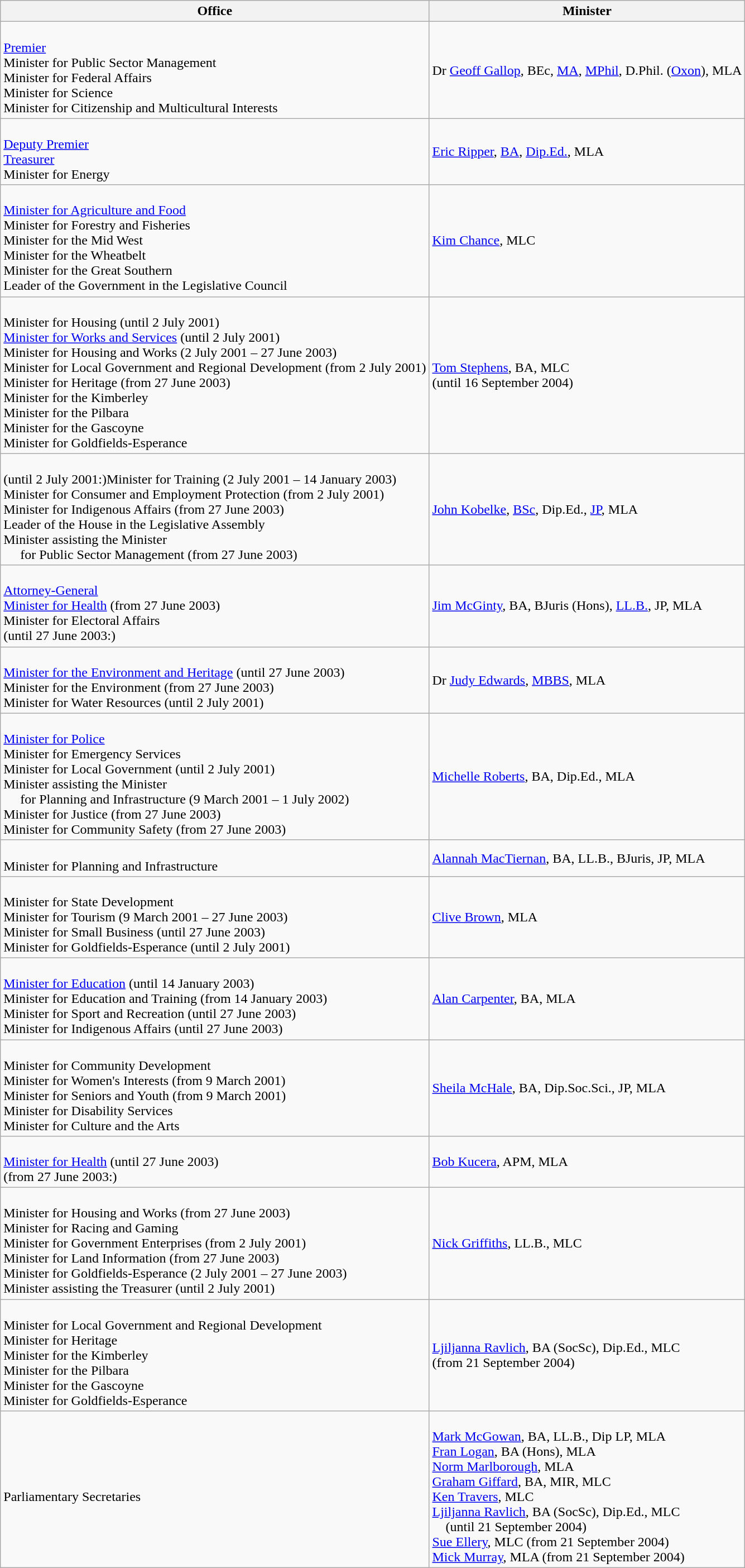<table class="wikitable">
<tr>
<th>Office</th>
<th>Minister</th>
</tr>
<tr>
<td><br><a href='#'>Premier</a><br>
Minister for Public Sector Management<br>
Minister for Federal Affairs<br>
Minister for Science<br>
Minister for Citizenship and Multicultural Interests<br></td>
<td>Dr <a href='#'>Geoff Gallop</a>, BEc, <a href='#'>MA</a>, <a href='#'>MPhil</a>, D.Phil. (<a href='#'>Oxon</a>), MLA</td>
</tr>
<tr>
<td><br><a href='#'>Deputy Premier</a><br>
<a href='#'>Treasurer</a><br>
Minister for Energy</td>
<td><a href='#'>Eric Ripper</a>, <a href='#'>BA</a>, <a href='#'>Dip.Ed.</a>, MLA</td>
</tr>
<tr>
<td><br><a href='#'>Minister for Agriculture and Food</a><br>
Minister for Forestry and Fisheries<br>
Minister for the Mid West<br>
Minister for the Wheatbelt<br>
Minister for the Great Southern<br>
Leader of the Government in the Legislative Council</td>
<td><a href='#'>Kim Chance</a>, MLC</td>
</tr>
<tr>
<td><br>Minister for Housing (until 2 July 2001)<br>
<a href='#'>Minister for Works and Services</a> (until 2 July 2001)<br>
Minister for Housing and Works (2 July 2001 – 27 June 2003)<br>
Minister for Local Government and Regional Development (from 2 July 2001)<br>
Minister for Heritage (from 27 June 2003)<br>
Minister for the Kimberley<br>
Minister for the Pilbara<br>
Minister for the Gascoyne<br>
Minister for Goldfields-Esperance</td>
<td><a href='#'>Tom Stephens</a>, BA, MLC<br>(until 16 September 2004)</td>
</tr>
<tr>
<td><br>(until 2 July 2001:)Minister for Training (2 July 2001 – 14 January 2003)<br>
Minister for Consumer and Employment Protection (from 2 July 2001)<br>
Minister for Indigenous Affairs (from 27 June 2003)<br>
Leader of the House in the Legislative Assembly<br>
Minister assisting the Minister<br>     for Public Sector Management (from 27 June 2003)</td>
<td><a href='#'>John Kobelke</a>, <a href='#'>BSc</a>, Dip.Ed., <a href='#'>JP</a>, MLA</td>
</tr>
<tr>
<td><br><a href='#'>Attorney-General</a><br>
<a href='#'>Minister for Health</a> (from 27 June 2003)<br>
Minister for Electoral Affairs<br>(until 27 June 2003:)</td>
<td><a href='#'>Jim McGinty</a>, BA, BJuris (Hons), <a href='#'>LL.B.</a>, JP, MLA</td>
</tr>
<tr>
<td><br><a href='#'>Minister for the Environment and Heritage</a> (until 27 June 2003)<br>
Minister for the Environment (from 27 June 2003)<br>
Minister for Water Resources (until 2 July 2001)</td>
<td>Dr <a href='#'>Judy Edwards</a>, <a href='#'>MBBS</a>, MLA</td>
</tr>
<tr>
<td><br><a href='#'>Minister for Police</a><br>
Minister for Emergency Services<br>
Minister for Local Government (until 2 July 2001)<br>
Minister assisting the Minister<br>     for Planning and Infrastructure (9 March 2001 – 1 July 2002)<br>
Minister for Justice (from 27 June 2003)<br>
Minister for Community Safety (from 27 June 2003)</td>
<td><a href='#'>Michelle Roberts</a>, BA, Dip.Ed., MLA</td>
</tr>
<tr>
<td><br>Minister for Planning and Infrastructure</td>
<td><a href='#'>Alannah MacTiernan</a>, BA, LL.B., BJuris, JP, MLA</td>
</tr>
<tr>
<td><br>Minister for State Development<br>
Minister for Tourism (9 March 2001 – 27 June 2003)<br>
Minister for Small Business (until 27 June 2003)<br>
Minister for Goldfields-Esperance (until 2 July 2001)</td>
<td><a href='#'>Clive Brown</a>, MLA</td>
</tr>
<tr>
<td><br><a href='#'>Minister for Education</a> (until 14 January 2003)<br>
Minister for Education and Training (from 14 January 2003)<br>
Minister for Sport and Recreation (until 27 June 2003)<br>
Minister for Indigenous Affairs (until 27 June 2003)</td>
<td><a href='#'>Alan Carpenter</a>, BA, MLA</td>
</tr>
<tr>
<td><br>Minister for Community Development<br>
Minister for Women's Interests (from 9 March 2001)<br>
Minister for Seniors and Youth (from 9 March 2001)<br>
Minister for Disability Services<br>
Minister for Culture and the Arts</td>
<td><a href='#'>Sheila McHale</a>, BA, Dip.Soc.Sci., JP, MLA</td>
</tr>
<tr>
<td><br><a href='#'>Minister for Health</a> (until 27 June 2003)<br>(from 27 June 2003:)</td>
<td><a href='#'>Bob Kucera</a>, APM, MLA</td>
</tr>
<tr>
<td><br>Minister for Housing and Works (from 27 June 2003)<br>
Minister for Racing and Gaming<br>
Minister for Government Enterprises (from 2 July 2001)<br>
Minister for Land Information (from 27 June 2003)<br>
Minister for Goldfields-Esperance (2 July 2001 – 27 June 2003)<br>
Minister assisting the Treasurer (until 2 July 2001)</td>
<td><a href='#'>Nick Griffiths</a>, LL.B., MLC</td>
</tr>
<tr>
<td><br>Minister for Local Government and Regional Development<br>
Minister for Heritage<br>
Minister for the Kimberley<br>
Minister for the Pilbara<br>
Minister for the Gascoyne<br>
Minister for Goldfields-Esperance</td>
<td><a href='#'>Ljiljanna Ravlich</a>, BA (SocSc), Dip.Ed., MLC<br>(from 21 September 2004)</td>
</tr>
<tr>
<td><br>Parliamentary Secretaries</td>
<td><br><a href='#'>Mark McGowan</a>, BA, LL.B., Dip LP, MLA<br>
<a href='#'>Fran Logan</a>, BA (Hons), MLA<br>
<a href='#'>Norm Marlborough</a>, MLA<br>
<a href='#'>Graham Giffard</a>, BA, MIR, MLC<br>
<a href='#'>Ken Travers</a>, MLC<br>
<a href='#'>Ljiljanna Ravlich</a>, BA (SocSc), Dip.Ed., MLC<br>    (until 21 September 2004)<br>
<a href='#'>Sue Ellery</a>, MLC (from 21 September 2004)<br>
<a href='#'>Mick Murray</a>, MLA (from 21 September 2004)<br></td>
</tr>
</table>
